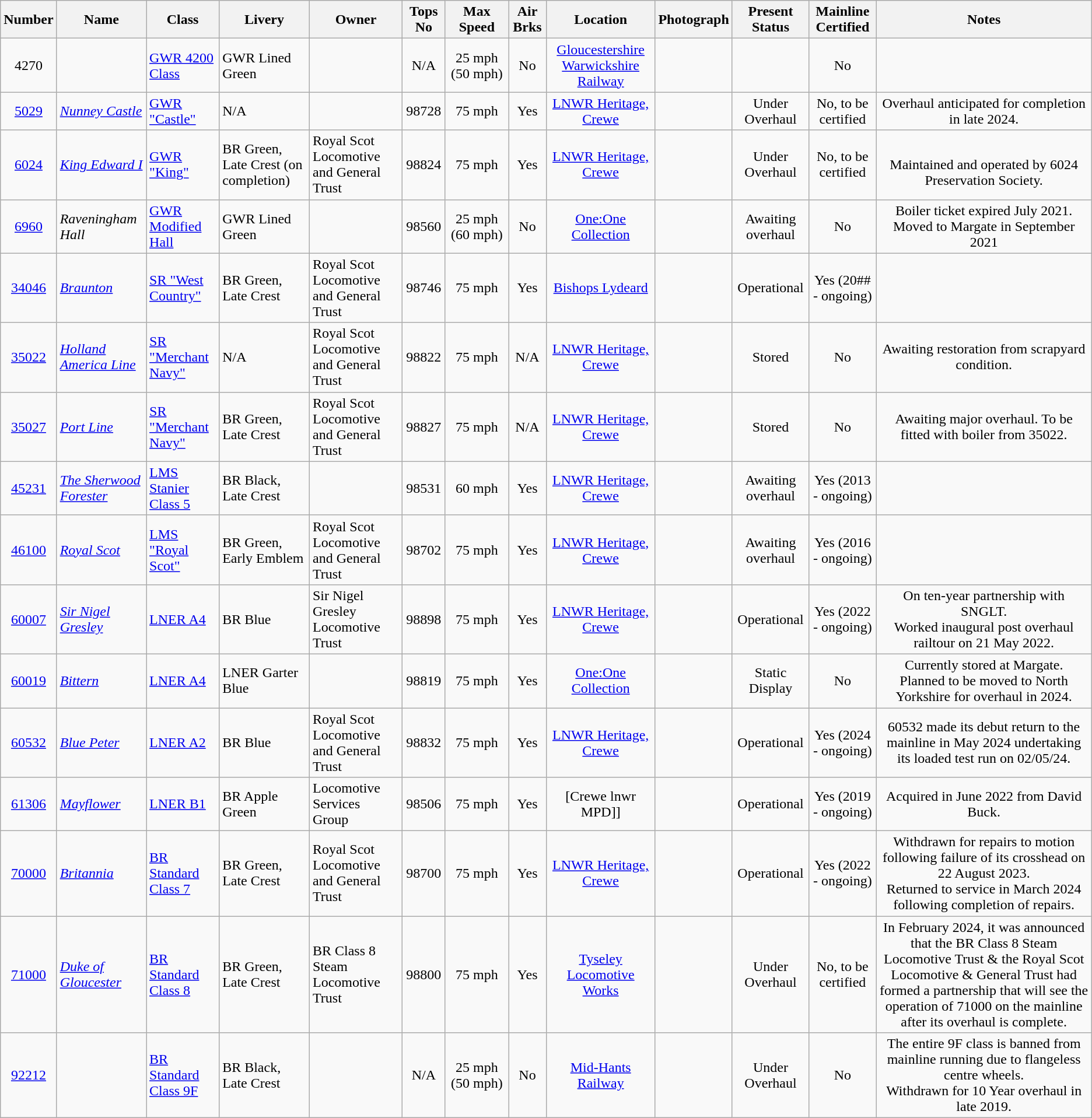<table class="wikitable sortable">
<tr>
<th>Number</th>
<th align=left>Name</th>
<th align=left>Class</th>
<th align=left>Livery</th>
<th align=left>Owner</th>
<th align=left>Tops No</th>
<th align=left>Max Speed</th>
<th align=left>Air Brks</th>
<th align=left>Location</th>
<th align=center>Photograph</th>
<th align=center>Present Status</th>
<th align=center>Mainline Certified</th>
<th align=left>Notes</th>
</tr>
<tr bgcolor=>
<td align=center>4270</td>
<td align=left></td>
<td align=left><a href='#'>GWR 4200 Class</a> </td>
<td align=left>GWR Lined Green</td>
<td align=left></td>
<td align=center>N/A</td>
<td align=center>25 mph (50 mph)</td>
<td align=center>No</td>
<td align=center><a href='#'>Gloucestershire Warwickshire Railway</a></td>
<td align=center></td>
<td align=center></td>
<td align=center>No</td>
<td align=center></td>
</tr>
<tr>
<td align=center><a href='#'>5029</a></td>
<td align=left><em><a href='#'>Nunney Castle</a></em></td>
<td align=left><a href='#'>GWR "Castle"</a> </td>
<td align=left>N/A</td>
<td align="left"></td>
<td align=center>98728</td>
<td align=center>75 mph</td>
<td align=center>Yes</td>
<td align=center><a href='#'>LNWR Heritage, Crewe</a></td>
<td align=center></td>
<td align=center>Under Overhaul</td>
<td align=center>No, to be certified</td>
<td align=center>Overhaul anticipated for completion in late 2024.</td>
</tr>
<tr bgcolor=>
<td align=center><a href='#'>6024</a></td>
<td align=left><em><a href='#'>King Edward I</a></em></td>
<td align=left><a href='#'>GWR "King"</a> </td>
<td align=left>BR Green, Late Crest (on completion)</td>
<td align="left">Royal Scot Locomotive and General Trust</td>
<td align=center>98824</td>
<td align=center>75 mph</td>
<td align=center>Yes</td>
<td align=center><a href='#'>LNWR Heritage, Crewe</a></td>
<td align=center></td>
<td align=center>Under Overhaul</td>
<td align=center>No, to be certified</td>
<td align=center><br>Maintained and operated by 6024 Preservation Society.</td>
</tr>
<tr>
<td align=center><a href='#'>6960</a></td>
<td align=left><em>Raveningham Hall</em></td>
<td align=left><a href='#'>GWR Modified Hall</a> </td>
<td align=left>GWR Lined Green</td>
<td align=left></td>
<td align=center>98560</td>
<td align=center>25 mph (60 mph)</td>
<td align=center>No</td>
<td align=center><a href='#'>One:One Collection</a></td>
<td align=center></td>
<td align=center>Awaiting overhaul</td>
<td align=center>No</td>
<td align=center>Boiler ticket expired July 2021. Moved to Margate in September 2021</td>
</tr>
<tr>
<td align=center><a href='#'>34046</a></td>
<td align=left><em><a href='#'>Braunton</a></em></td>
<td align=left><a href='#'>SR "West Country"</a> </td>
<td align=left>BR Green, Late Crest</td>
<td align="left">Royal Scot Locomotive and General Trust</td>
<td align=center>98746</td>
<td align=center>75 mph</td>
<td align=center>Yes</td>
<td align=center><a href='#'>Bishops Lydeard</a></td>
<td align=center></td>
<td align=center>Operational</td>
<td align=center>Yes (20## - ongoing)</td>
<td align=center></td>
</tr>
<tr bgcolor=>
<td align=center><a href='#'>35022</a></td>
<td align=left><em><a href='#'>Holland America Line</a></em></td>
<td align=left><a href='#'>SR "Merchant Navy"</a> </td>
<td align=left>N/A</td>
<td align=left>Royal Scot Locomotive and General Trust</td>
<td align=center>98822</td>
<td align=center>75 mph</td>
<td align=center>N/A</td>
<td align=center><a href='#'>LNWR Heritage, Crewe</a></td>
<td align=center></td>
<td align=center>Stored</td>
<td align=center>No</td>
<td align=center>Awaiting restoration from scrapyard condition.</td>
</tr>
<tr bgcolor=>
<td align=center><a href='#'>35027</a></td>
<td align=left><em><a href='#'>Port Line</a></em></td>
<td align=left><a href='#'>SR "Merchant Navy"</a> </td>
<td align=left>BR Green, Late Crest</td>
<td align=left>Royal Scot Locomotive and General Trust</td>
<td align=center>98827</td>
<td align=center>75 mph</td>
<td align=center>N/A</td>
<td align=center><a href='#'>LNWR Heritage, Crewe</a></td>
<td align=center></td>
<td align=center>Stored</td>
<td align=center>No</td>
<td align=center>Awaiting major overhaul. To be fitted with boiler from 35022.</td>
</tr>
<tr>
<td align=center><a href='#'>45231</a></td>
<td align=left><em><a href='#'>The Sherwood Forester</a></em></td>
<td align=left><a href='#'>LMS Stanier Class 5</a> </td>
<td align=left>BR Black, Late Crest</td>
<td align=left></td>
<td align=center>98531</td>
<td align=center>60 mph</td>
<td align=center>Yes</td>
<td align=center><a href='#'>LNWR Heritage, Crewe</a></td>
<td align=center></td>
<td align=center>Awaiting overhaul</td>
<td align=center>Yes (2013 - ongoing)</td>
<td align=center></td>
</tr>
<tr>
<td align=center><a href='#'>46100</a></td>
<td align=left><em><a href='#'>Royal Scot</a></em></td>
<td align=left><a href='#'>LMS "Royal Scot"</a> </td>
<td align=left>BR Green, Early Emblem</td>
<td align="left">Royal Scot Locomotive and General Trust</td>
<td align=center>98702</td>
<td align=center>75 mph</td>
<td align=center>Yes</td>
<td align=center><a href='#'>LNWR Heritage, Crewe</a></td>
<td align=center></td>
<td align=center>Awaiting overhaul</td>
<td align=center>Yes (2016 - ongoing)</td>
<td align=center></td>
</tr>
<tr bgcolor=>
<td align=center><a href='#'>60007</a></td>
<td align=left><em><a href='#'>Sir Nigel Gresley</a></em></td>
<td align=left><a href='#'>LNER A4</a> </td>
<td align=left>BR Blue</td>
<td align="left">Sir Nigel Gresley Locomotive Trust</td>
<td align=center>98898</td>
<td align=center>75 mph</td>
<td align=center>Yes</td>
<td align=center><a href='#'>LNWR Heritage, Crewe</a></td>
<td align=center></td>
<td align=center>Operational</td>
<td align=center>Yes (2022 - ongoing)</td>
<td align=center>On ten-year partnership with SNGLT.<br>Worked inaugural post overhaul railtour on 21 May 2022.</td>
</tr>
<tr bgcolor=>
<td align=center><a href='#'>60019</a></td>
<td align=left><em><a href='#'>Bittern</a></em></td>
<td align=left><a href='#'>LNER A4</a> </td>
<td align=left>LNER Garter Blue</td>
<td align="left"></td>
<td align=center>98819</td>
<td align=center>75 mph</td>
<td align=center>Yes</td>
<td align=center><a href='#'>One:One Collection</a></td>
<td align=center></td>
<td align=center>Static Display</td>
<td align=center>No</td>
<td align=center>Currently stored at Margate.<br>Planned to be moved to North Yorkshire for overhaul in 2024.</td>
</tr>
<tr bgcolor=>
<td align=center><a href='#'>60532</a></td>
<td align=left><em><a href='#'>Blue Peter</a></em></td>
<td align=left><a href='#'>LNER A2</a> </td>
<td align=left>BR Blue</td>
<td align=left>Royal Scot Locomotive and General Trust</td>
<td align=center>98832</td>
<td align=center>75 mph</td>
<td align=center>Yes</td>
<td align=center><a href='#'>LNWR Heritage, Crewe</a></td>
<td align=center></td>
<td align=center>Operational</td>
<td align=center>Yes (2024 - ongoing)</td>
<td align=center>60532 made its debut return to the mainline in May 2024 undertaking its loaded test run on 02/05/24.</td>
</tr>
<tr bgcolor=>
<td align=center><a href='#'>61306</a></td>
<td align=left><em><a href='#'>Mayflower</a></em></td>
<td align=left><a href='#'>LNER B1</a> </td>
<td align=left>BR Apple Green</td>
<td align="left">Locomotive Services Group</td>
<td align=center>98506</td>
<td align=center>75 mph</td>
<td align=center>Yes</td>
<td align=center>[Crewe lnwr MPD]]</td>
<td align=center></td>
<td align=center>Operational</td>
<td align=center>Yes (2019 - ongoing)</td>
<td align=center>Acquired in June 2022 from David Buck.</td>
</tr>
<tr>
<td align="center"><a href='#'>70000</a></td>
<td align="left"><em><a href='#'>Britannia</a></em></td>
<td align="left"><a href='#'>BR Standard Class 7</a> </td>
<td align="left">BR Green, Late Crest</td>
<td align="left">Royal Scot Locomotive and General Trust</td>
<td align="center">98700</td>
<td align="center">75 mph</td>
<td align="center">Yes</td>
<td align="center"><a href='#'>LNWR Heritage, Crewe</a></td>
<td align="center"></td>
<td align="center">Operational</td>
<td align="center">Yes (2022 - ongoing)</td>
<td align="center">Withdrawn for repairs to motion following failure of its crosshead on 22 August 2023.<br>Returned to service in March 2024 following completion of repairs.</td>
</tr>
<tr>
<td align="center"><a href='#'>71000</a></td>
<td align="left"><em><a href='#'>Duke of Gloucester</a></em></td>
<td align="left"><a href='#'>BR Standard Class 8</a> </td>
<td align="left">BR Green, Late Crest</td>
<td align="left">BR Class 8 Steam Locomotive Trust</td>
<td align="center">98800</td>
<td align="center">75 mph</td>
<td align="center">Yes</td>
<td align="center"><a href='#'>Tyseley Locomotive Works</a></td>
<td align="center"></td>
<td align="center">Under Overhaul</td>
<td align="center">No, to be certified</td>
<td align="center">In February 2024, it was announced that the BR Class 8 Steam Locomotive Trust & the Royal Scot Locomotive & General Trust had formed a partnership that will see the operation of 71000 on the mainline after its overhaul is complete.</td>
</tr>
<tr>
<td align="center"><a href='#'>92212</a></td>
<td align="left"></td>
<td align="left"><a href='#'>BR Standard Class 9F</a> </td>
<td align="left">BR Black, Late Crest</td>
<td align="left"></td>
<td align="center">N/A</td>
<td align="center">25 mph (50 mph)</td>
<td align="center">No</td>
<td align="center"><a href='#'>Mid-Hants Railway</a></td>
<td align="center"></td>
<td align="center">Under Overhaul</td>
<td align="center">No</td>
<td align="center">The entire 9F class is banned from mainline running due to flangeless centre wheels.<br>Withdrawn for 10 Year overhaul in late 2019.</td>
</tr>
</table>
